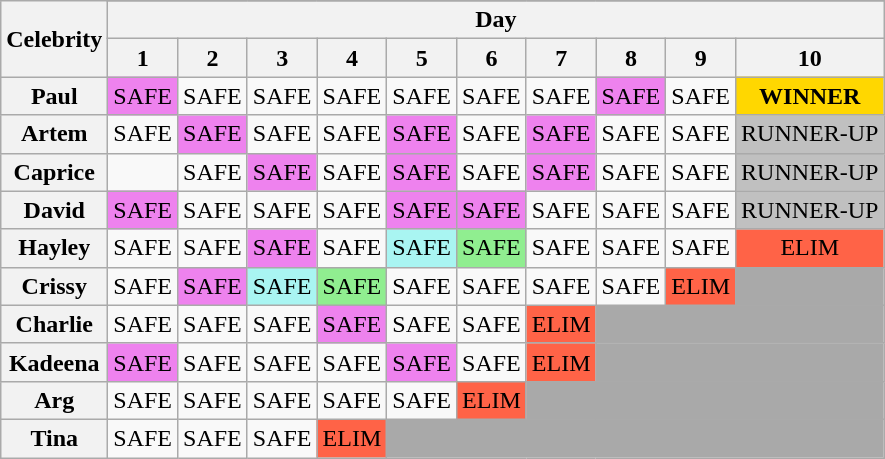<table class="wikitable plainrowheaders" style="text-align:center">
<tr>
<th scope="col" rowspan="3">Celebrity</th>
</tr>
<tr>
<th scope="col" colspan="10">Day</th>
</tr>
<tr>
<th scope="col">1</th>
<th scope="col">2</th>
<th scope="col">3</th>
<th scope="col">4</th>
<th scope="col">5</th>
<th scope="col">6</th>
<th scope="col">7</th>
<th scope="col">8</th>
<th scope="col">9</th>
<th scope="col">10</th>
</tr>
<tr>
<th>Paul</th>
<td style="background:violet;">SAFE</td>
<td>SAFE</td>
<td>SAFE</td>
<td>SAFE</td>
<td>SAFE</td>
<td>SAFE</td>
<td>SAFE</td>
<td style="background:violet;">SAFE</td>
<td>SAFE</td>
<td style="background:gold;"><strong>WINNER</strong></td>
</tr>
<tr>
<th>Artem</th>
<td>SAFE</td>
<td style="background:violet;">SAFE</td>
<td>SAFE</td>
<td>SAFE</td>
<td style="background:violet;">SAFE</td>
<td>SAFE</td>
<td style="background:violet;">SAFE</td>
<td>SAFE</td>
<td>SAFE</td>
<td style="background:silver;">RUNNER-UP</td>
</tr>
<tr>
<th>Caprice</th>
<td></td>
<td>SAFE</td>
<td style="background:violet;">SAFE</td>
<td>SAFE</td>
<td style="background:violet;">SAFE</td>
<td>SAFE</td>
<td style="background:violet;">SAFE</td>
<td>SAFE</td>
<td>SAFE</td>
<td style="background:silver;">RUNNER-UP</td>
</tr>
<tr>
<th>David</th>
<td style="background:violet;">SAFE</td>
<td>SAFE</td>
<td>SAFE</td>
<td>SAFE</td>
<td style="background:violet;">SAFE</td>
<td style="background:violet;">SAFE</td>
<td>SAFE</td>
<td>SAFE</td>
<td>SAFE</td>
<td style="background:silver;">RUNNER-UP</td>
</tr>
<tr>
<th>Hayley</th>
<td>SAFE</td>
<td>SAFE</td>
<td style="background:violet;">SAFE</td>
<td>SAFE</td>
<td style="background:#A9F5F2;">SAFE</td>
<td style="background:lightgreen;">SAFE</td>
<td>SAFE</td>
<td>SAFE</td>
<td>SAFE</td>
<td style="background:tomato;">ELIM</td>
</tr>
<tr>
<th>Crissy</th>
<td>SAFE</td>
<td style="background:violet;">SAFE</td>
<td style="background:#A9F5F2;">SAFE</td>
<td style="background:lightgreen;">SAFE</td>
<td>SAFE</td>
<td>SAFE</td>
<td>SAFE</td>
<td>SAFE</td>
<td style="background:tomato;">ELIM</td>
<td colspan="1" bgcolor="darkgray"></td>
</tr>
<tr>
<th>Charlie</th>
<td>SAFE</td>
<td>SAFE</td>
<td>SAFE</td>
<td style="background:violet;">SAFE</td>
<td>SAFE</td>
<td>SAFE</td>
<td style="background:tomato;">ELIM</td>
<td colspan="3" bgcolor="darkgray"></td>
</tr>
<tr>
<th>Kadeena</th>
<td style="Background:violet;">SAFE</td>
<td>SAFE</td>
<td>SAFE</td>
<td>SAFE</td>
<td style="background:violet;">SAFE</td>
<td>SAFE</td>
<td style="background:tomato;">ELIM</td>
<td colspan="3" bgcolor="darkgray"></td>
</tr>
<tr>
<th>Arg</th>
<td>SAFE</td>
<td>SAFE</td>
<td>SAFE</td>
<td>SAFE</td>
<td>SAFE</td>
<td style="background:tomato;">ELIM</td>
<td colspan="4" bgcolor="darkgray"></td>
</tr>
<tr>
<th>Tina</th>
<td>SAFE</td>
<td>SAFE</td>
<td>SAFE</td>
<td style="background:tomato;">ELIM</td>
<td colspan="6" bgcolor="darkgray"></td>
</tr>
</table>
